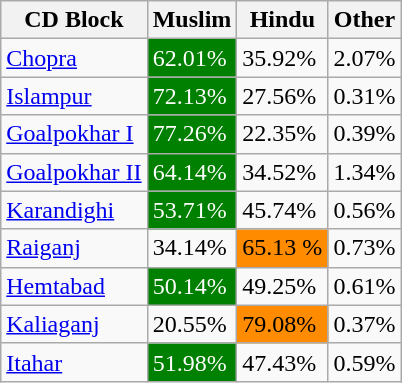<table class="wikitable">
<tr>
<th>CD Block</th>
<th>Muslim</th>
<th>Hindu</th>
<th>Other</th>
</tr>
<tr>
<td><a href='#'>Chopra</a></td>
<td style="background:green;color:white">62.01%</td>
<td>35.92%</td>
<td>2.07%</td>
</tr>
<tr>
<td><a href='#'> Islampur</a></td>
<td style="background:green;color:white">72.13%</td>
<td>27.56%</td>
<td>0.31%</td>
</tr>
<tr>
<td><a href='#'>Goalpokhar I </a></td>
<td style="background:green;color:white">77.26%</td>
<td>22.35%</td>
<td>0.39%</td>
</tr>
<tr>
<td><a href='#'>Goalpokhar II </a></td>
<td style="background:green;color:white">64.14%</td>
<td>34.52%</td>
<td>1.34%</td>
</tr>
<tr>
<td><a href='#'>Karandighi</a></td>
<td style="background:green;color:white">53.71%</td>
<td>45.74%</td>
<td>0.56%</td>
</tr>
<tr>
<td><a href='#'>Raiganj</a></td>
<td>34.14%</td>
<td style="background:darkorange">65.13 %</td>
<td>0.73%</td>
</tr>
<tr>
<td><a href='#'>Hemtabad</a></td>
<td style="background:green;color:white">50.14%</td>
<td>49.25%</td>
<td>0.61%</td>
</tr>
<tr>
<td><a href='#'>Kaliaganj</a></td>
<td>20.55%</td>
<td style="background:darkorange">79.08%</td>
<td>0.37%</td>
</tr>
<tr>
<td><a href='#'>Itahar</a></td>
<td style="background:green;color:white">51.98%</td>
<td>47.43%</td>
<td>0.59%</td>
</tr>
</table>
